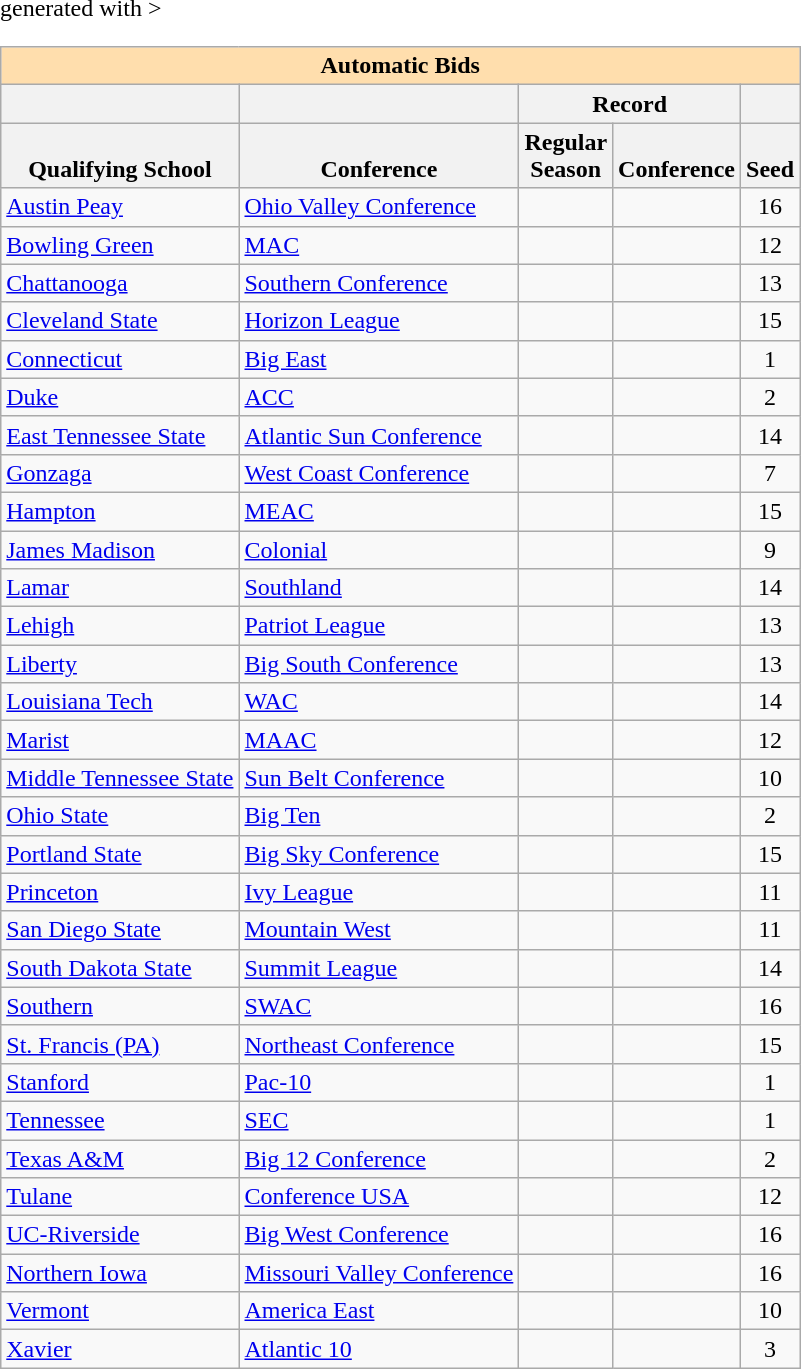<table class="wikitable sortable" <hiddentext>generated with   >
<tr>
<th style="background-color:#FFdead;font-weight:bold"   align="center" valign="bottom"  width="171" colspan="5" height="13">Automatic   Bids</th>
</tr>
<tr>
<th height="13"    valign="bottom"> </th>
<th valign="bottom"> </th>
<th style="font-weight:bold"   colspan="2" align="center"  valign="bottom">Record</th>
<th valign="bottom"> </th>
</tr>
<tr style="font-weight:bold"   valign="bottom">
<th height="13">Qualifying  School</th>
<th>Conference</th>
<th>Regular<br>Season</th>
<th>Conference</th>
<th>Seed</th>
</tr>
<tr>
<td height="13"  valign="bottom"><a href='#'>Austin Peay</a></td>
<td valign="bottom"><a href='#'>Ohio Valley Conference</a></td>
<td align="center"  valign="bottom"></td>
<td align="center"  valign="bottom"></td>
<td align="center"  valign="bottom">16</td>
</tr>
<tr>
<td height="13"  valign="bottom"><a href='#'>Bowling Green</a></td>
<td valign="bottom"><a href='#'>MAC</a></td>
<td align="center"  valign="bottom"></td>
<td align="center"  valign="bottom"></td>
<td align="center"  valign="bottom">12</td>
</tr>
<tr>
<td height="13"  valign="bottom"><a href='#'>Chattanooga</a></td>
<td valign="bottom"><a href='#'>Southern Conference</a></td>
<td align="center"  valign="bottom"></td>
<td align="center"  valign="bottom"></td>
<td align="center"  valign="bottom">13</td>
</tr>
<tr>
<td height="13"  valign="bottom"><a href='#'>Cleveland State</a></td>
<td valign="bottom"><a href='#'>Horizon League</a></td>
<td align="center"  valign="bottom"></td>
<td align="center"  valign="bottom"></td>
<td align="center"  valign="bottom">15</td>
</tr>
<tr>
<td height="13"  valign="bottom"><a href='#'>Connecticut</a></td>
<td valign="bottom"><a href='#'>Big East</a></td>
<td align="center"  valign="bottom"></td>
<td align="center"  valign="bottom"></td>
<td align="center"  valign="bottom">1</td>
</tr>
<tr>
<td height="13"  valign="bottom"><a href='#'>Duke</a></td>
<td valign="bottom"><a href='#'>ACC</a></td>
<td align="center"  valign="bottom"></td>
<td align="center"  valign="bottom"></td>
<td align="center"  valign="bottom">2</td>
</tr>
<tr>
<td height="13"  valign="bottom"><a href='#'>East Tennessee State</a></td>
<td valign="bottom"><a href='#'>Atlantic Sun Conference</a></td>
<td align="center"  valign="bottom"></td>
<td align="center"  valign="bottom"></td>
<td align="center"  valign="bottom">14</td>
</tr>
<tr>
<td height="13"  valign="bottom"><a href='#'>Gonzaga</a></td>
<td valign="bottom"><a href='#'>West Coast Conference</a></td>
<td align="center"  valign="bottom"></td>
<td align="center"  valign="bottom"></td>
<td align="center"  valign="bottom">7</td>
</tr>
<tr>
<td height="13"  valign="bottom"><a href='#'>Hampton</a></td>
<td valign="bottom"><a href='#'>MEAC</a></td>
<td align="center"  valign="bottom"></td>
<td align="center"  valign="bottom"></td>
<td align="center"  valign="bottom">15</td>
</tr>
<tr>
<td height="13"  valign="bottom"><a href='#'>James Madison</a></td>
<td valign="bottom"><a href='#'>Colonial</a></td>
<td align="center"  valign="bottom"></td>
<td align="center"  valign="bottom"></td>
<td align="center"  valign="bottom">9</td>
</tr>
<tr>
<td height="13"  valign="bottom"><a href='#'>Lamar</a></td>
<td valign="bottom"><a href='#'>Southland</a></td>
<td align="center"  valign="bottom"></td>
<td align="center"  valign="bottom"></td>
<td align="center"  valign="bottom">14</td>
</tr>
<tr>
<td height="13"  valign="bottom"><a href='#'>Lehigh</a></td>
<td valign="bottom"><a href='#'>Patriot League</a></td>
<td align="center"  valign="bottom"></td>
<td align="center"  valign="bottom"></td>
<td align="center"  valign="bottom">13</td>
</tr>
<tr>
<td height="13"  valign="bottom"><a href='#'>Liberty</a></td>
<td valign="bottom"><a href='#'>Big South Conference</a></td>
<td align="center"  valign="bottom"></td>
<td align="center"  valign="bottom"></td>
<td align="center"  valign="bottom">13</td>
</tr>
<tr>
<td height="13"  valign="bottom"><a href='#'>Louisiana Tech</a></td>
<td valign="bottom"><a href='#'>WAC</a></td>
<td align="center"  valign="bottom"></td>
<td align="center"  valign="bottom"></td>
<td align="center"  valign="bottom">14</td>
</tr>
<tr>
<td height="13"  valign="bottom"><a href='#'>Marist</a></td>
<td valign="bottom"><a href='#'>MAAC</a></td>
<td align="center"  valign="bottom"></td>
<td align="center"  valign="bottom"></td>
<td align="center"  valign="bottom">12</td>
</tr>
<tr>
<td height="13"  valign="bottom"><a href='#'>Middle Tennessee State</a></td>
<td valign="bottom"><a href='#'>Sun Belt Conference</a></td>
<td align="center"  valign="bottom"></td>
<td align="center"  valign="bottom"></td>
<td align="center"  valign="bottom">10</td>
</tr>
<tr>
<td height="13"  valign="bottom"><a href='#'>Ohio State</a></td>
<td valign="bottom"><a href='#'>Big Ten</a></td>
<td align="center"  valign="bottom"></td>
<td align="center"  valign="bottom"></td>
<td align="center"  valign="bottom">2</td>
</tr>
<tr>
<td height="13"  valign="bottom"><a href='#'>Portland State</a></td>
<td valign="bottom"><a href='#'>Big Sky Conference</a></td>
<td align="center"  valign="bottom"></td>
<td align="center"  valign="bottom"></td>
<td align="center"  valign="bottom">15</td>
</tr>
<tr>
<td height="13"  valign="bottom"><a href='#'>Princeton</a></td>
<td valign="bottom"><a href='#'>Ivy League</a></td>
<td align="center"  valign="bottom"></td>
<td align="center"  valign="bottom"></td>
<td align="center"  valign="bottom">11</td>
</tr>
<tr>
<td height="13"  valign="bottom"><a href='#'>San Diego State</a></td>
<td valign="bottom"><a href='#'>Mountain West</a></td>
<td align="center"  valign="bottom"></td>
<td align="center"  valign="bottom"></td>
<td align="center"  valign="bottom">11</td>
</tr>
<tr>
<td height="13"  valign="bottom"><a href='#'>South Dakota State</a></td>
<td valign="bottom"><a href='#'>Summit League</a></td>
<td align="center"  valign="bottom"></td>
<td align="center"  valign="bottom"></td>
<td align="center"  valign="bottom">14</td>
</tr>
<tr>
<td height="13"  valign="bottom"><a href='#'>Southern</a></td>
<td valign="bottom"><a href='#'>SWAC</a></td>
<td align="center"  valign="bottom"></td>
<td align="center"  valign="bottom"></td>
<td align="center"  valign="bottom">16</td>
</tr>
<tr>
<td height="13"  valign="bottom"><a href='#'>St. Francis (PA)</a></td>
<td valign="bottom"><a href='#'>Northeast Conference</a></td>
<td align="center"  valign="bottom"></td>
<td align="center"  valign="bottom"></td>
<td align="center"  valign="bottom">15</td>
</tr>
<tr>
<td height="13"  valign="bottom"><a href='#'>Stanford</a></td>
<td valign="bottom"><a href='#'>Pac-10</a></td>
<td align="center"  valign="bottom"></td>
<td align="center"  valign="bottom"></td>
<td align="center"  valign="bottom">1</td>
</tr>
<tr>
<td height="13"  valign="bottom"><a href='#'>Tennessee</a></td>
<td valign="bottom"><a href='#'>SEC</a></td>
<td align="center"  valign="bottom"></td>
<td align="center"  valign="bottom"></td>
<td align="center"  valign="bottom">1</td>
</tr>
<tr>
<td height="13"  valign="bottom"><a href='#'>Texas A&M</a></td>
<td valign="bottom"><a href='#'>Big 12 Conference</a></td>
<td align="center"  valign="bottom"></td>
<td align="center"  valign="bottom"></td>
<td align="center"  valign="bottom">2</td>
</tr>
<tr>
<td height="13"  valign="bottom"><a href='#'>Tulane</a></td>
<td valign="bottom"><a href='#'>Conference USA</a></td>
<td align="center"  valign="bottom"></td>
<td align="center"  valign="bottom"></td>
<td align="center"  valign="bottom">12</td>
</tr>
<tr>
<td height="13"  valign="bottom"><a href='#'>UC-Riverside</a></td>
<td valign="bottom"><a href='#'>Big West Conference</a></td>
<td align="center"  valign="bottom"></td>
<td align="center"  valign="bottom"></td>
<td align="center"  valign="bottom">16</td>
</tr>
<tr>
<td height="13"  valign="bottom"><a href='#'>Northern Iowa</a></td>
<td valign="bottom"><a href='#'>Missouri Valley Conference</a></td>
<td align="center"  valign="bottom"></td>
<td align="center"  valign="bottom"></td>
<td align="center"  valign="bottom">16</td>
</tr>
<tr>
<td height="13"  valign="bottom"><a href='#'>Vermont</a></td>
<td valign="bottom"><a href='#'>America East</a></td>
<td align="center"  valign="bottom"></td>
<td align="center"  valign="bottom"></td>
<td align="center"  valign="bottom">10</td>
</tr>
<tr>
<td height="13"  valign="bottom"><a href='#'>Xavier</a></td>
<td valign="bottom"><a href='#'>Atlantic 10</a></td>
<td align="center"  valign="bottom"></td>
<td align="center"  valign="bottom"></td>
<td align="center"  valign="bottom">3</td>
</tr>
</table>
